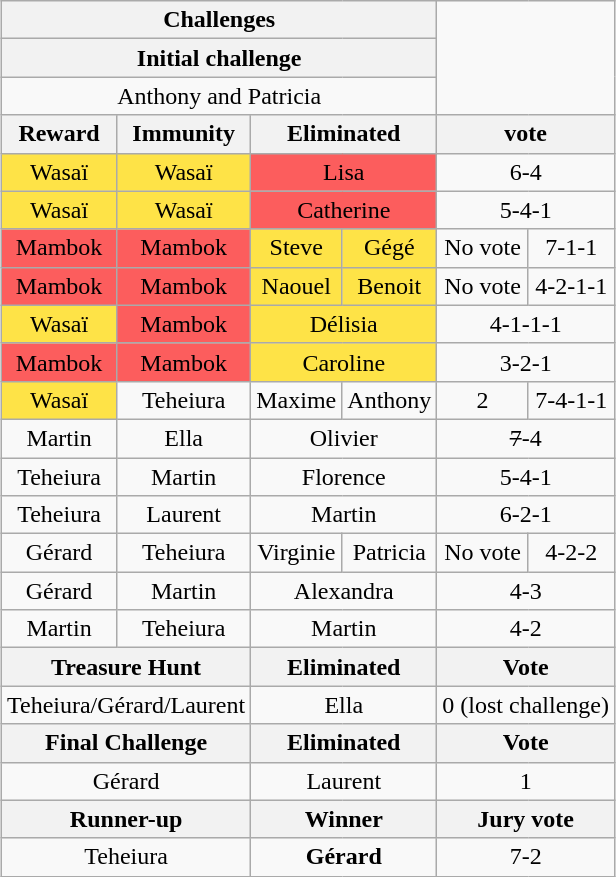<table class="wikitable" style="margin:auto; text-align:center">
<tr>
<th colspan=4>Challenges</th>
</tr>
<tr>
<th colspan=4 align="center">Initial challenge</th>
</tr>
<tr>
<td colspan=4 align="center">Anthony and Patricia</td>
</tr>
<tr>
<th>Reward</th>
<th>Immunity</th>
<th colspan="2">Eliminated</th>
<th colspan="2">vote</th>
</tr>
<tr>
<td bgcolor="#FEE347" align="center">Wasaï</td>
<td bgcolor="#FEE347" align="center">Wasaï</td>
<td bgcolor="#FC5D5D" colspan="2">Lisa</td>
<td colspan="2">6-4</td>
</tr>
<tr>
<td bgcolor="#FEE347" align="center">Wasaï</td>
<td bgcolor="#FEE347" align="center">Wasaï</td>
<td bgcolor="#FC5D5D" colspan="2">Catherine</td>
<td colspan="2">5-4-1</td>
</tr>
<tr>
<td bgcolor="#FC5D5D" align="center">Mambok</td>
<td bgcolor="#FC5D5D" align="center">Mambok</td>
<td bgcolor="#FEE347">Steve</td>
<td bgcolor="#FEE347">Gégé</td>
<td>No vote</td>
<td>7-1-1</td>
</tr>
<tr>
<td bgcolor="#FC5D5D" align="center">Mambok</td>
<td bgcolor="#FC5D5D" align="center">Mambok</td>
<td bgcolor="#FEE347">Naouel</td>
<td bgcolor="#FEE347">Benoit</td>
<td>No vote</td>
<td>4-2-1-1</td>
</tr>
<tr>
<td bgcolor="#FEE347" align="center">Wasaï</td>
<td bgcolor="#FC5D5D" align="center">Mambok</td>
<td bgcolor="#FEE347" colspan="2">Délisia</td>
<td colspan="2">4-1-1-1</td>
</tr>
<tr>
<td bgcolor="#FC5D5D" align="center">Mambok</td>
<td bgcolor="#FC5D5D" align="center">Mambok</td>
<td bgcolor="#FEE347" colspan="2">Caroline</td>
<td colspan="2">3-2-1</td>
</tr>
<tr>
<td bgcolor="#FEE347" align="center">Wasaï</td>
<td align="center">Teheiura</td>
<td>Maxime</td>
<td>Anthony</td>
<td>2</td>
<td>7-4-1-1</td>
</tr>
<tr>
<td align="center">Martin</td>
<td align="center">Ella</td>
<td colspan="2">Olivier</td>
<td colspan="2"><s>7</s>-4</td>
</tr>
<tr>
<td align="center">Teheiura</td>
<td align="center">Martin</td>
<td colspan="2">Florence</td>
<td colspan="2">5-4-1</td>
</tr>
<tr>
<td align="center">Teheiura</td>
<td align="center">Laurent</td>
<td colspan="2">Martin</td>
<td colspan="2">6-2-1</td>
</tr>
<tr>
<td align="center">Gérard</td>
<td align="center">Teheiura</td>
<td>Virginie</td>
<td>Patricia</td>
<td>No vote</td>
<td>4-2-2</td>
</tr>
<tr>
<td align="center">Gérard</td>
<td align="center">Martin</td>
<td colspan="2">Alexandra</td>
<td colspan="2">4-3</td>
</tr>
<tr>
<td align="center">Martin</td>
<td align="center">Teheiura</td>
<td colspan="2">Martin</td>
<td colspan="2">4-2</td>
</tr>
<tr>
<th colspan="2">Treasure Hunt</th>
<th colspan="2">Eliminated</th>
<th colspan="2">Vote</th>
</tr>
<tr>
<td colspan="2">Teheiura/Gérard/Laurent</td>
<td colspan="2">Ella</td>
<td colspan="2">0 (lost challenge)</td>
</tr>
<tr>
<th colspan="2">Final Challenge</th>
<th colspan="2">Eliminated</th>
<th colspan="2">Vote</th>
</tr>
<tr>
<td colspan="2">Gérard</td>
<td colspan="2">Laurent</td>
<td colspan="2">1</td>
</tr>
<tr>
<th colspan="2">Runner-up</th>
<th colspan="2">Winner</th>
<th colspan="2">Jury vote</th>
</tr>
<tr>
<td colspan="2">Teheiura</td>
<td colspan="2"><strong>Gérard</strong></td>
<td colspan="2">7-2</td>
</tr>
</table>
